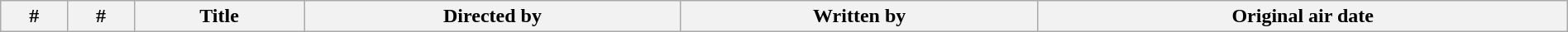<table class="wikitable plainrowheaders" style="width:100%; margin:auto;">
<tr>
<th>#</th>
<th>#</th>
<th>Title</th>
<th>Directed by</th>
<th>Written by</th>
<th>Original air date<br>



















































</th>
</tr>
</table>
